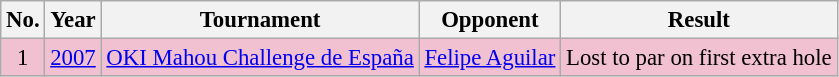<table class="wikitable" style="font-size:95%;">
<tr>
<th>No.</th>
<th>Year</th>
<th>Tournament</th>
<th>Opponent</th>
<th>Result</th>
</tr>
<tr style="background:#F2C1D1;">
<td align=center>1</td>
<td><a href='#'>2007</a></td>
<td><a href='#'>OKI Mahou Challenge de España</a></td>
<td> <a href='#'>Felipe Aguilar</a></td>
<td>Lost to par on first extra hole</td>
</tr>
</table>
